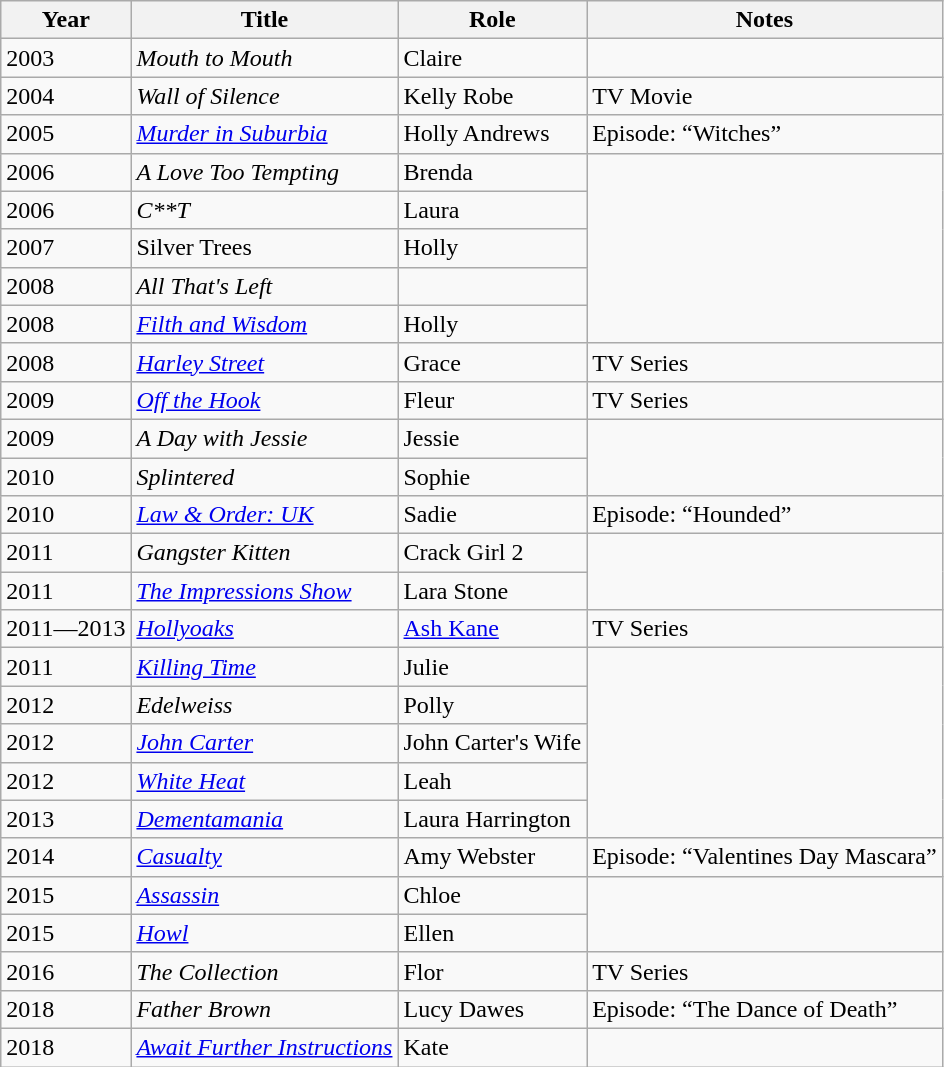<table class="wikitable">
<tr>
<th>Year</th>
<th>Title</th>
<th>Role</th>
<th>Notes</th>
</tr>
<tr>
<td>2003</td>
<td><em>Mouth to Mouth</em></td>
<td>Claire</td>
<td></td>
</tr>
<tr>
<td>2004</td>
<td><em>Wall of Silence</em></td>
<td>Kelly Robe</td>
<td>TV Movie</td>
</tr>
<tr>
<td>2005</td>
<td><em><a href='#'>Murder in Suburbia</a></em></td>
<td>Holly Andrews</td>
<td>Episode: “Witches”</td>
</tr>
<tr>
<td>2006</td>
<td><em>A Love Too Tempting</em></td>
<td>Brenda</td>
</tr>
<tr>
<td>2006</td>
<td><em>C**T</em></td>
<td>Laura</td>
</tr>
<tr>
<td>2007</td>
<td>Silver Trees</td>
<td>Holly</td>
</tr>
<tr>
<td>2008</td>
<td><em>All That's Left</em></td>
<td></td>
</tr>
<tr>
<td>2008</td>
<td><em><a href='#'>Filth and Wisdom</a></em></td>
<td>Holly</td>
</tr>
<tr>
<td>2008</td>
<td><em><a href='#'>Harley Street</a></em></td>
<td>Grace</td>
<td>TV Series</td>
</tr>
<tr>
<td>2009</td>
<td><em><a href='#'>Off the Hook</a></em></td>
<td>Fleur</td>
<td>TV Series</td>
</tr>
<tr>
<td>2009</td>
<td><em>A Day with Jessie</em></td>
<td>Jessie</td>
</tr>
<tr>
<td>2010</td>
<td><em>Splintered</em></td>
<td>Sophie</td>
</tr>
<tr>
<td>2010</td>
<td><em><a href='#'>Law & Order: UK</a></em></td>
<td>Sadie</td>
<td>Episode: “Hounded”</td>
</tr>
<tr>
<td>2011</td>
<td><em>Gangster Kitten</em></td>
<td>Crack Girl 2</td>
</tr>
<tr>
<td>2011</td>
<td><em><a href='#'>The Impressions Show</a></em></td>
<td>Lara Stone</td>
</tr>
<tr>
<td>2011—2013</td>
<td><em><a href='#'>Hollyoaks</a></em></td>
<td><a href='#'>Ash Kane</a></td>
<td>TV Series</td>
</tr>
<tr>
<td>2011</td>
<td><em><a href='#'>Killing Time</a></em></td>
<td>Julie</td>
</tr>
<tr>
<td>2012</td>
<td><em>Edelweiss</em></td>
<td>Polly</td>
</tr>
<tr>
<td>2012</td>
<td><em><a href='#'>John Carter</a></em></td>
<td>John Carter's Wife</td>
</tr>
<tr>
<td>2012</td>
<td><em><a href='#'>White Heat</a></em></td>
<td>Leah</td>
</tr>
<tr>
<td>2013</td>
<td><em><a href='#'>Dementamania</a></em></td>
<td>Laura Harrington</td>
</tr>
<tr>
<td>2014</td>
<td><em><a href='#'>Casualty</a></em></td>
<td>Amy Webster</td>
<td>Episode: “Valentines Day Mascara”</td>
</tr>
<tr>
<td>2015</td>
<td><em><a href='#'>Assassin</a></em></td>
<td>Chloe</td>
</tr>
<tr>
<td>2015</td>
<td><em><a href='#'>Howl</a></em></td>
<td>Ellen</td>
</tr>
<tr>
<td>2016</td>
<td><em>The Collection</em></td>
<td>Flor</td>
<td>TV Series</td>
</tr>
<tr>
<td>2018</td>
<td><em>Father Brown</em></td>
<td>Lucy Dawes</td>
<td>Episode: “The Dance of Death”</td>
</tr>
<tr>
<td>2018</td>
<td><em><a href='#'>Await Further Instructions</a></em></td>
<td>Kate</td>
<td></td>
</tr>
</table>
